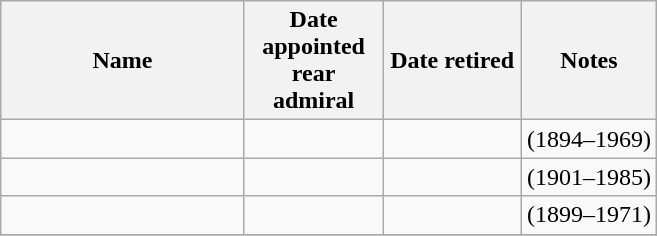<table class="wikitable sortable">
<tr>
<th width = 155>Name</th>
<th width = 85>Date appointed rear admiral</th>
<th class="unsortable" width = 85>Date retired</th>
<th class="unsortable">Notes</th>
</tr>
<tr valign=top>
<td></td>
<td align="right">  </td>
<td align="right">  </td>
<td>(1894–1969)</td>
</tr>
<tr valign=top>
<td></td>
<td align="right">  </td>
<td align="right">  </td>
<td>(1901–1985)</td>
</tr>
<tr valign=top>
<td></td>
<td align="right">  </td>
<td align="right">  </td>
<td>(1899–1971)</td>
</tr>
<tr>
</tr>
</table>
